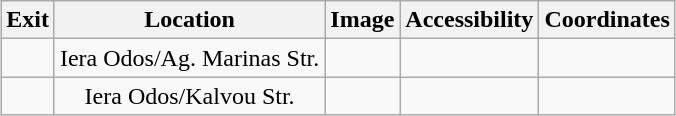<table cellpadding="5" style="margin:0 auto; text-align:center;"  class="wikitable">
<tr>
<th>Exit</th>
<th>Location</th>
<th>Image</th>
<th>Accessibility</th>
<th>Coordinates</th>
</tr>
<tr>
<td></td>
<td>Iera Odos/Ag. Marinas Str.</td>
<td></td>
<td></td>
<td></td>
</tr>
<tr>
<td></td>
<td>Iera Odos/Kalvou Str.</td>
<td></td>
<td></td>
<td></td>
</tr>
</table>
